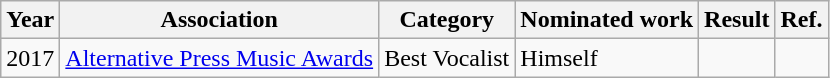<table class="wikitable sortable">
<tr>
<th>Year</th>
<th>Association</th>
<th>Category</th>
<th>Nominated work</th>
<th>Result</th>
<th>Ref.</th>
</tr>
<tr>
<td>2017</td>
<td><a href='#'>Alternative Press Music Awards</a></td>
<td>Best Vocalist</td>
<td>Himself</td>
<td></td>
<td style="text-align:center;"></td>
</tr>
</table>
